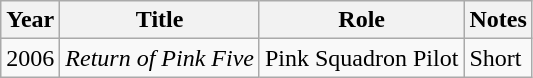<table class="wikitable sortable">
<tr>
<th>Year</th>
<th>Title</th>
<th>Role</th>
<th class="unsortable">Notes</th>
</tr>
<tr>
<td>2006</td>
<td><em>Return of Pink Five</em></td>
<td>Pink Squadron Pilot</td>
<td>Short</td>
</tr>
</table>
